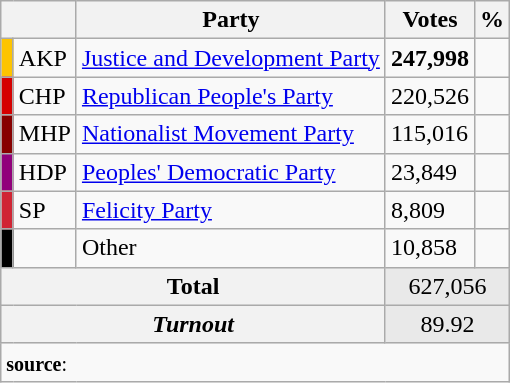<table class="wikitable">
<tr>
<th colspan="2" align="center"></th>
<th align="center">Party</th>
<th align="center">Votes</th>
<th align="center">%</th>
</tr>
<tr align="left">
<td bgcolor="#FDC400" width="1"></td>
<td>AKP</td>
<td><a href='#'>Justice and Development Party</a></td>
<td><strong>247,998</strong></td>
<td><strong></strong></td>
</tr>
<tr align="left">
<td bgcolor="#d50000" width="1"></td>
<td>CHP</td>
<td><a href='#'>Republican People's Party</a></td>
<td>220,526</td>
<td></td>
</tr>
<tr align="left">
<td bgcolor="#870000" width="1"></td>
<td>MHP</td>
<td><a href='#'>Nationalist Movement Party</a></td>
<td>115,016</td>
<td></td>
</tr>
<tr align="left">
<td bgcolor="#91007B" width="1"></td>
<td>HDP</td>
<td><a href='#'>Peoples' Democratic Party</a></td>
<td>23,849</td>
<td></td>
</tr>
<tr align="left">
<td bgcolor="#D02433" width="1"></td>
<td>SP</td>
<td><a href='#'>Felicity Party</a></td>
<td>8,809</td>
<td></td>
</tr>
<tr align="left">
<td bgcolor=" " width="1"></td>
<td></td>
<td>Other</td>
<td>10,858</td>
<td></td>
</tr>
<tr align="left" style="background-color:#E9E9E9">
<th colspan="3" align="center"><strong>Total</strong></th>
<td colspan="5" align="center">627,056</td>
</tr>
<tr align="left" style="background-color:#E9E9E9">
<th colspan="3" align="center"><em>Turnout</em></th>
<td colspan="5" align="center">89.92</td>
</tr>
<tr>
<td colspan="9" align="left"><small><strong>source</strong>: </small></td>
</tr>
</table>
